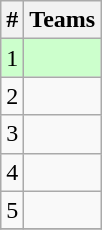<table class="wikitable">
<tr>
<th>#</th>
<th>Teams</th>
</tr>
<tr bgcolor=ccffcc>
<td>1</td>
<td></td>
</tr>
<tr>
<td>2</td>
<td></td>
</tr>
<tr>
<td>3</td>
<td></td>
</tr>
<tr>
<td>4</td>
<td></td>
</tr>
<tr>
<td>5</td>
<td></td>
</tr>
<tr>
</tr>
</table>
